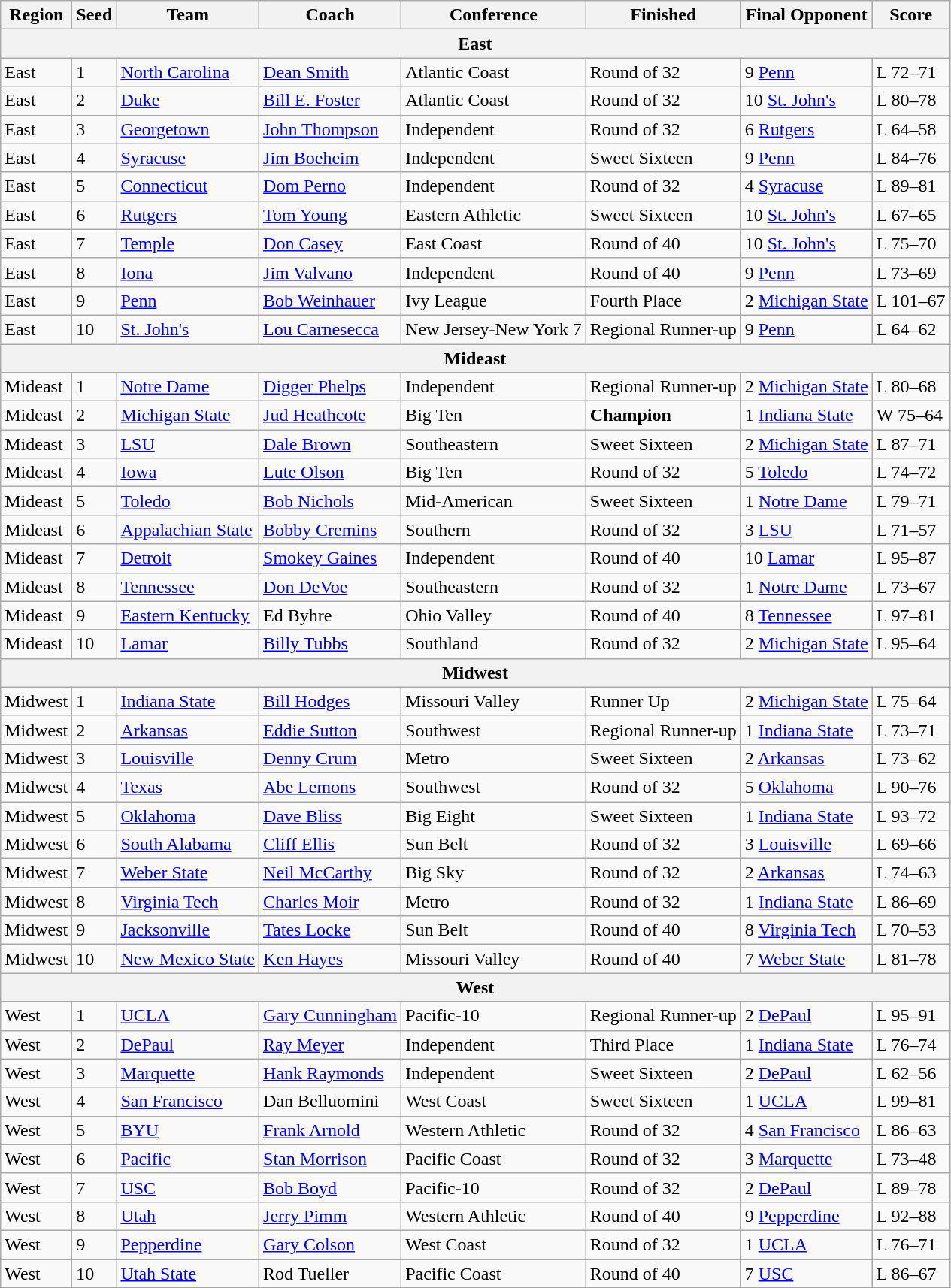<table class=wikitable>
<tr>
<th>Region</th>
<th>Seed</th>
<th>Team</th>
<th>Coach</th>
<th>Conference</th>
<th>Finished</th>
<th>Final Opponent</th>
<th>Score</th>
</tr>
<tr>
<th colspan=8>East</th>
</tr>
<tr>
<td>East</td>
<td>1</td>
<td><a href='#'>North Carolina</a></td>
<td><a href='#'>Dean Smith</a></td>
<td>Atlantic Coast</td>
<td>Round of 32</td>
<td>9 <a href='#'>Penn</a></td>
<td>L 72–71</td>
</tr>
<tr>
<td>East</td>
<td>2</td>
<td><a href='#'>Duke</a></td>
<td><a href='#'>Bill E. Foster</a></td>
<td>Atlantic Coast</td>
<td>Round of 32</td>
<td>10 <a href='#'>St. John's</a></td>
<td>L 80–78</td>
</tr>
<tr>
<td>East</td>
<td>3</td>
<td><a href='#'>Georgetown</a></td>
<td><a href='#'>John Thompson</a></td>
<td>Independent</td>
<td>Round of 32</td>
<td>6 <a href='#'>Rutgers</a></td>
<td>L 64–58</td>
</tr>
<tr>
<td>East</td>
<td>4</td>
<td><a href='#'>Syracuse</a></td>
<td><a href='#'>Jim Boeheim</a></td>
<td>Independent</td>
<td>Sweet Sixteen</td>
<td>9 <a href='#'>Penn</a></td>
<td>L 84–76</td>
</tr>
<tr>
<td>East</td>
<td>5</td>
<td><a href='#'>Connecticut</a></td>
<td><a href='#'>Dom Perno</a></td>
<td>Independent</td>
<td>Round of 32</td>
<td>4 <a href='#'>Syracuse</a></td>
<td>L 89–81</td>
</tr>
<tr>
<td>East</td>
<td>6</td>
<td><a href='#'>Rutgers</a></td>
<td><a href='#'>Tom Young</a></td>
<td>Eastern Athletic</td>
<td>Sweet Sixteen</td>
<td>10 <a href='#'>St. John's</a></td>
<td>L 67–65</td>
</tr>
<tr>
<td>East</td>
<td>7</td>
<td><a href='#'>Temple</a></td>
<td><a href='#'>Don Casey</a></td>
<td>East Coast</td>
<td>Round of 40</td>
<td>10 <a href='#'>St. John's</a></td>
<td>L 75–70</td>
</tr>
<tr>
<td>East</td>
<td>8</td>
<td><a href='#'>Iona</a></td>
<td><a href='#'>Jim Valvano</a></td>
<td>Independent</td>
<td>Round of 40</td>
<td>9 <a href='#'>Penn</a></td>
<td>L 73–69</td>
</tr>
<tr>
<td>East</td>
<td>9</td>
<td><a href='#'>Penn</a></td>
<td><a href='#'>Bob Weinhauer</a></td>
<td>Ivy League</td>
<td>Fourth Place</td>
<td>2 <a href='#'>Michigan State</a></td>
<td>L 101–67</td>
</tr>
<tr>
<td>East</td>
<td>10</td>
<td><a href='#'>St. John's</a></td>
<td><a href='#'>Lou Carnesecca</a></td>
<td>New Jersey-New York 7</td>
<td>Regional Runner-up</td>
<td>9 <a href='#'>Penn</a></td>
<td>L 64–62</td>
</tr>
<tr>
<th colspan=8>Mideast</th>
</tr>
<tr>
<td>Mideast</td>
<td>1</td>
<td><a href='#'>Notre Dame</a></td>
<td><a href='#'>Digger Phelps</a></td>
<td>Independent</td>
<td>Regional Runner-up</td>
<td>2 <a href='#'>Michigan State</a></td>
<td>L 80–68</td>
</tr>
<tr>
<td>Mideast</td>
<td>2</td>
<td><a href='#'>Michigan State</a></td>
<td><a href='#'>Jud Heathcote</a></td>
<td>Big Ten</td>
<td><strong>Champion</strong></td>
<td>1 <a href='#'>Indiana State</a></td>
<td>W 75–64</td>
</tr>
<tr>
<td>Mideast</td>
<td>3</td>
<td><a href='#'>LSU</a></td>
<td><a href='#'>Dale Brown</a></td>
<td>Southeastern</td>
<td>Sweet Sixteen</td>
<td>2 <a href='#'>Michigan State</a></td>
<td>L 87–71</td>
</tr>
<tr>
<td>Mideast</td>
<td>4</td>
<td><a href='#'>Iowa</a></td>
<td><a href='#'>Lute Olson</a></td>
<td>Big Ten</td>
<td>Round of 32</td>
<td>5 <a href='#'>Toledo</a></td>
<td>L 74–72</td>
</tr>
<tr>
<td>Mideast</td>
<td>5</td>
<td><a href='#'>Toledo</a></td>
<td><a href='#'>Bob Nichols</a></td>
<td>Mid-American</td>
<td>Sweet Sixteen</td>
<td>1 <a href='#'>Notre Dame</a></td>
<td>L 79–71</td>
</tr>
<tr>
<td>Mideast</td>
<td>6</td>
<td><a href='#'>Appalachian State</a></td>
<td><a href='#'>Bobby Cremins</a></td>
<td>Southern</td>
<td>Round of 32</td>
<td>3 <a href='#'>LSU</a></td>
<td>L 71–57</td>
</tr>
<tr>
<td>Mideast</td>
<td>7</td>
<td><a href='#'>Detroit</a></td>
<td><a href='#'>Smokey Gaines</a></td>
<td>Independent</td>
<td>Round of 40</td>
<td>10 <a href='#'>Lamar</a></td>
<td>L 95–87</td>
</tr>
<tr>
<td>Mideast</td>
<td>8</td>
<td><a href='#'>Tennessee</a></td>
<td><a href='#'>Don DeVoe</a></td>
<td>Southeastern</td>
<td>Round of 32</td>
<td>1 <a href='#'>Notre Dame</a></td>
<td>L 73–67</td>
</tr>
<tr>
<td>Mideast</td>
<td>9</td>
<td><a href='#'>Eastern Kentucky</a></td>
<td>Ed Byhre</td>
<td>Ohio Valley</td>
<td>Round of 40</td>
<td>8 <a href='#'>Tennessee</a></td>
<td>L 97–81</td>
</tr>
<tr>
<td>Mideast</td>
<td>10</td>
<td><a href='#'>Lamar</a></td>
<td><a href='#'>Billy Tubbs</a></td>
<td>Southland</td>
<td>Round of 32</td>
<td>2 <a href='#'>Michigan State</a></td>
<td>L 95–64</td>
</tr>
<tr>
<th colspan=8>Midwest</th>
</tr>
<tr>
<td>Midwest</td>
<td>1</td>
<td><a href='#'>Indiana State</a></td>
<td><a href='#'>Bill Hodges</a></td>
<td>Missouri Valley</td>
<td>Runner Up</td>
<td>2 <a href='#'>Michigan State</a></td>
<td>L 75–64</td>
</tr>
<tr>
<td>Midwest</td>
<td>2</td>
<td><a href='#'>Arkansas</a></td>
<td><a href='#'>Eddie Sutton</a></td>
<td>Southwest</td>
<td>Regional Runner-up</td>
<td>1 <a href='#'>Indiana State</a></td>
<td>L 73–71</td>
</tr>
<tr>
<td>Midwest</td>
<td>3</td>
<td><a href='#'>Louisville</a></td>
<td><a href='#'>Denny Crum</a></td>
<td>Metro</td>
<td>Sweet Sixteen</td>
<td>2 <a href='#'>Arkansas</a></td>
<td>L 73–62</td>
</tr>
<tr>
<td>Midwest</td>
<td>4</td>
<td><a href='#'>Texas</a></td>
<td><a href='#'>Abe Lemons</a></td>
<td>Southwest</td>
<td>Round of 32</td>
<td>5 <a href='#'>Oklahoma</a></td>
<td>L 90–76</td>
</tr>
<tr>
<td>Midwest</td>
<td>5</td>
<td><a href='#'>Oklahoma</a></td>
<td><a href='#'>Dave Bliss</a></td>
<td>Big Eight</td>
<td>Sweet Sixteen</td>
<td>1 <a href='#'>Indiana State</a></td>
<td>L 93–72</td>
</tr>
<tr>
<td>Midwest</td>
<td>6</td>
<td><a href='#'>South Alabama</a></td>
<td><a href='#'>Cliff Ellis</a></td>
<td>Sun Belt</td>
<td>Round of 32</td>
<td>3 <a href='#'>Louisville</a></td>
<td>L 69–66</td>
</tr>
<tr>
<td>Midwest</td>
<td>7</td>
<td><a href='#'>Weber State</a></td>
<td><a href='#'>Neil McCarthy</a></td>
<td>Big Sky</td>
<td>Round of 32</td>
<td>2 <a href='#'>Arkansas</a></td>
<td>L 74–63</td>
</tr>
<tr>
<td>Midwest</td>
<td>8</td>
<td><a href='#'>Virginia Tech</a></td>
<td><a href='#'>Charles Moir</a></td>
<td>Metro</td>
<td>Round of 32</td>
<td>1 <a href='#'>Indiana State</a></td>
<td>L 86–69</td>
</tr>
<tr>
<td>Midwest</td>
<td>9</td>
<td><a href='#'>Jacksonville</a></td>
<td><a href='#'>Tates Locke</a></td>
<td>Sun Belt</td>
<td>Round of 40</td>
<td>8 <a href='#'>Virginia Tech</a></td>
<td>L 70–53</td>
</tr>
<tr>
<td>Midwest</td>
<td>10</td>
<td><a href='#'>New Mexico State</a></td>
<td><a href='#'>Ken Hayes</a></td>
<td>Missouri Valley</td>
<td>Round of 40</td>
<td>7 <a href='#'>Weber State</a></td>
<td>L 81–78</td>
</tr>
<tr>
<th colspan=8>West</th>
</tr>
<tr>
<td>West</td>
<td>1</td>
<td><a href='#'>UCLA</a></td>
<td><a href='#'>Gary Cunningham</a></td>
<td>Pacific-10</td>
<td>Regional Runner-up</td>
<td>2 <a href='#'>DePaul</a></td>
<td>L 95–91</td>
</tr>
<tr>
<td>West</td>
<td>2</td>
<td><a href='#'>DePaul</a></td>
<td><a href='#'>Ray Meyer</a></td>
<td>Independent</td>
<td>Third Place</td>
<td>1 <a href='#'>Indiana State</a></td>
<td>L 76–74</td>
</tr>
<tr>
<td>West</td>
<td>3</td>
<td><a href='#'>Marquette</a></td>
<td><a href='#'>Hank Raymonds</a></td>
<td>Independent</td>
<td>Sweet Sixteen</td>
<td>2 <a href='#'>DePaul</a></td>
<td>L 62–56</td>
</tr>
<tr>
<td>West</td>
<td>4</td>
<td><a href='#'>San Francisco</a></td>
<td>Dan Belluomini</td>
<td>West Coast</td>
<td>Sweet Sixteen</td>
<td>1 <a href='#'>UCLA</a></td>
<td>L 99–81</td>
</tr>
<tr>
<td>West</td>
<td>5</td>
<td><a href='#'>BYU</a></td>
<td><a href='#'>Frank Arnold</a></td>
<td>Western Athletic</td>
<td>Round of 32</td>
<td>4 <a href='#'>San Francisco</a></td>
<td>L 86–63</td>
</tr>
<tr>
<td>West</td>
<td>6</td>
<td><a href='#'>Pacific</a></td>
<td><a href='#'>Stan Morrison</a></td>
<td>Pacific Coast</td>
<td>Round of 32</td>
<td>3 <a href='#'>Marquette</a></td>
<td>L 73–48</td>
</tr>
<tr>
<td>West</td>
<td>7</td>
<td><a href='#'>USC</a></td>
<td><a href='#'>Bob Boyd</a></td>
<td>Pacific-10</td>
<td>Round of 32</td>
<td>2 <a href='#'>DePaul</a></td>
<td>L 89–78</td>
</tr>
<tr>
<td>West</td>
<td>8</td>
<td><a href='#'>Utah</a></td>
<td><a href='#'>Jerry Pimm</a></td>
<td>Western Athletic</td>
<td>Round of 40</td>
<td>9 <a href='#'>Pepperdine</a></td>
<td>L 92–88</td>
</tr>
<tr>
<td>West</td>
<td>9</td>
<td><a href='#'>Pepperdine</a></td>
<td><a href='#'>Gary Colson</a></td>
<td>West Coast</td>
<td>Round of 32</td>
<td>1 <a href='#'>UCLA</a></td>
<td>L 76–71</td>
</tr>
<tr>
<td>West</td>
<td>10</td>
<td><a href='#'>Utah State</a></td>
<td>Rod Tueller</td>
<td>Pacific Coast</td>
<td>Round of 40</td>
<td>7 <a href='#'>USC</a></td>
<td>L 86–67</td>
</tr>
<tr>
</tr>
</table>
